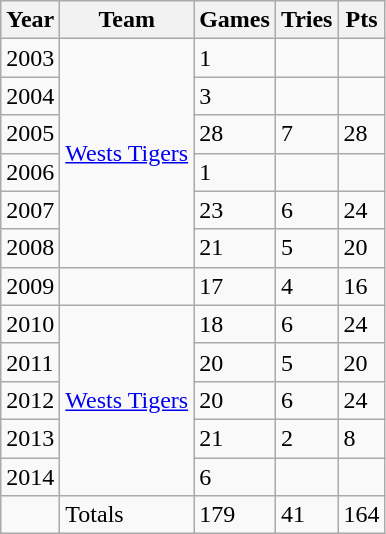<table class="wikitable">
<tr>
<th>Year</th>
<th>Team</th>
<th>Games</th>
<th>Tries</th>
<th>Pts</th>
</tr>
<tr>
<td>2003</td>
<td rowspan="6"> <a href='#'>Wests Tigers</a></td>
<td>1</td>
<td></td>
<td></td>
</tr>
<tr>
<td>2004</td>
<td>3</td>
<td></td>
<td></td>
</tr>
<tr>
<td>2005</td>
<td>28</td>
<td>7</td>
<td>28</td>
</tr>
<tr>
<td>2006</td>
<td>1</td>
<td></td>
<td></td>
</tr>
<tr>
<td>2007</td>
<td>23</td>
<td>6</td>
<td>24</td>
</tr>
<tr>
<td>2008</td>
<td>21</td>
<td>5</td>
<td>20</td>
</tr>
<tr>
<td>2009</td>
<td></td>
<td>17</td>
<td>4</td>
<td>16</td>
</tr>
<tr>
<td>2010</td>
<td rowspan="5"> <a href='#'>Wests Tigers</a></td>
<td>18</td>
<td>6</td>
<td>24</td>
</tr>
<tr>
<td>2011</td>
<td>20</td>
<td>5</td>
<td>20</td>
</tr>
<tr>
<td>2012</td>
<td>20</td>
<td>6</td>
<td>24</td>
</tr>
<tr>
<td>2013</td>
<td>21</td>
<td>2</td>
<td>8</td>
</tr>
<tr>
<td>2014</td>
<td>6</td>
<td></td>
<td></td>
</tr>
<tr>
<td></td>
<td>Totals</td>
<td>179</td>
<td>41</td>
<td>164</td>
</tr>
</table>
